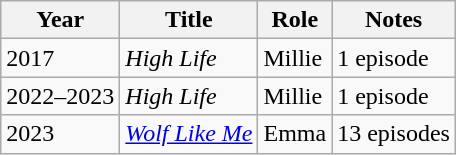<table class="wikitable sortable">
<tr>
<th>Year</th>
<th>Title</th>
<th>Role</th>
<th>Notes</th>
</tr>
<tr>
<td>2017</td>
<td><em>High Life</em></td>
<td>Millie</td>
<td>1 episode</td>
</tr>
<tr>
<td>2022–2023</td>
<td><em>High Life</em></td>
<td>Millie</td>
<td>1 episode</td>
</tr>
<tr>
<td>2023</td>
<td><em><a href='#'>Wolf Like Me</a></em></td>
<td>Emma</td>
<td>13 episodes</td>
</tr>
</table>
